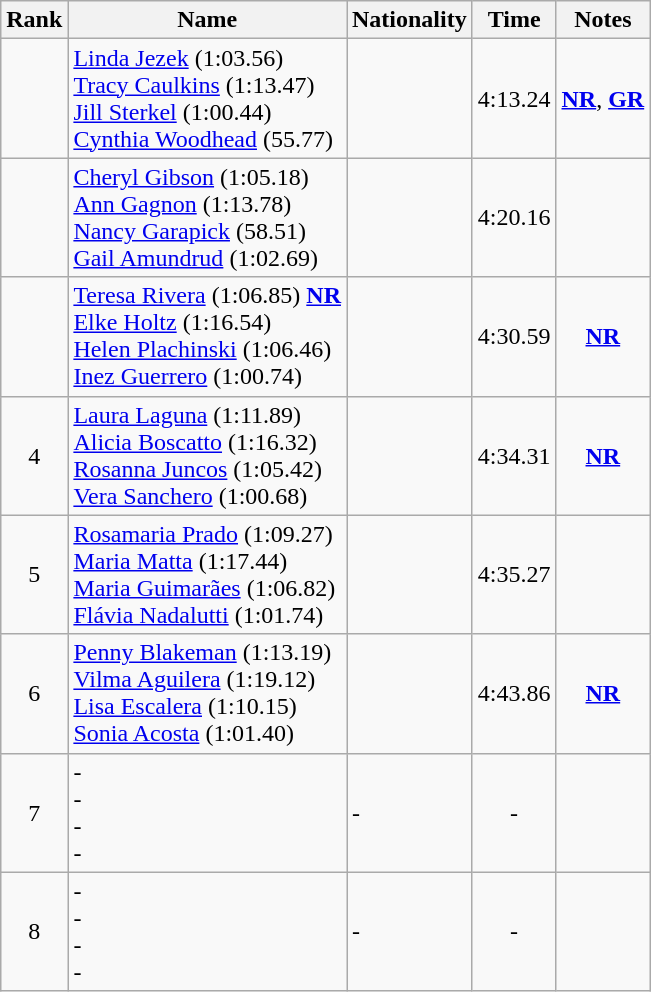<table class="wikitable sortable" style="text-align:center">
<tr>
<th>Rank</th>
<th>Name</th>
<th>Nationality</th>
<th>Time</th>
<th>Notes</th>
</tr>
<tr>
<td></td>
<td align=left><a href='#'>Linda Jezek</a> (1:03.56) <br> <a href='#'>Tracy Caulkins</a> (1:13.47) <br> <a href='#'>Jill Sterkel</a> (1:00.44) <br> <a href='#'>Cynthia Woodhead</a> (55.77)</td>
<td align=left></td>
<td>4:13.24</td>
<td><strong><a href='#'>NR</a></strong>, <strong><a href='#'>GR</a></strong></td>
</tr>
<tr>
<td></td>
<td align=left><a href='#'>Cheryl Gibson</a> (1:05.18) <br> <a href='#'>Ann Gagnon</a> (1:13.78) <br> <a href='#'>Nancy Garapick</a> (58.51) <br> <a href='#'>Gail Amundrud</a> (1:02.69)</td>
<td align=left></td>
<td>4:20.16</td>
<td></td>
</tr>
<tr>
<td></td>
<td align=left><a href='#'>Teresa Rivera</a> (1:06.85) <strong><a href='#'>NR</a></strong> <br> <a href='#'>Elke Holtz</a> (1:16.54) <br> <a href='#'>Helen Plachinski</a> (1:06.46) <br> <a href='#'>Inez Guerrero</a> (1:00.74) <br></td>
<td align=left></td>
<td>4:30.59</td>
<td><strong><a href='#'>NR</a></strong></td>
</tr>
<tr>
<td>4</td>
<td align=left><a href='#'>Laura Laguna</a> (1:11.89) <br> <a href='#'>Alicia Boscatto</a> (1:16.32) <br> <a href='#'>Rosanna Juncos</a> (1:05.42) <br> <a href='#'>Vera Sanchero</a> (1:00.68)</td>
<td align=left></td>
<td>4:34.31</td>
<td><strong><a href='#'>NR</a></strong></td>
</tr>
<tr>
<td>5</td>
<td align=left><a href='#'>Rosamaria Prado</a> (1:09.27) <br> <a href='#'>Maria Matta</a> (1:17.44) <br> <a href='#'>Maria Guimarães</a> (1:06.82) <br> <a href='#'>Flávia Nadalutti</a> (1:01.74)</td>
<td align=left></td>
<td>4:35.27</td>
<td></td>
</tr>
<tr>
<td>6</td>
<td align=left><a href='#'>Penny Blakeman</a> (1:13.19) <br> <a href='#'>Vilma Aguilera</a> (1:19.12) <br> <a href='#'>Lisa Escalera</a> (1:10.15) <br> <a href='#'>Sonia Acosta</a> (1:01.40)</td>
<td align=left></td>
<td>4:43.86</td>
<td><strong><a href='#'>NR</a></strong></td>
</tr>
<tr>
<td>7</td>
<td align=left>- <br> - <br> - <br> -</td>
<td align=left>-</td>
<td>-</td>
<td></td>
</tr>
<tr>
<td>8</td>
<td align=left>- <br> - <br> - <br> -</td>
<td align=left>-</td>
<td>-</td>
<td></td>
</tr>
</table>
